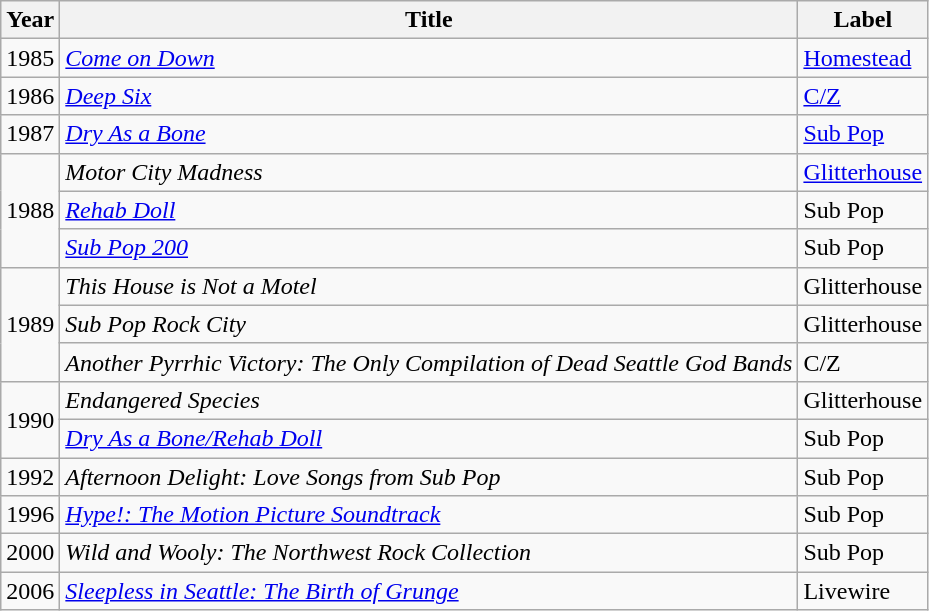<table class="wikitable" border="1">
<tr>
<th><strong>Year</strong></th>
<th><strong>Title</strong></th>
<th><strong>Label</strong></th>
</tr>
<tr>
<td>1985</td>
<td><em><a href='#'>Come on Down</a></em></td>
<td><a href='#'>Homestead</a></td>
</tr>
<tr>
<td>1986</td>
<td><em><a href='#'>Deep Six</a></em></td>
<td><a href='#'>C/Z</a></td>
</tr>
<tr>
<td>1987</td>
<td><em><a href='#'>Dry As a Bone</a></em></td>
<td><a href='#'>Sub Pop</a></td>
</tr>
<tr>
<td rowspan="3">1988</td>
<td><em>Motor City Madness</em></td>
<td><a href='#'>Glitterhouse</a></td>
</tr>
<tr>
<td><em><a href='#'>Rehab Doll</a></em></td>
<td>Sub Pop</td>
</tr>
<tr>
<td><em><a href='#'>Sub Pop 200</a></em></td>
<td>Sub Pop</td>
</tr>
<tr>
<td rowspan="3">1989</td>
<td><em>This House is Not a Motel</em></td>
<td>Glitterhouse</td>
</tr>
<tr>
<td><em>Sub Pop Rock City</em></td>
<td>Glitterhouse</td>
</tr>
<tr>
<td><em>Another Pyrrhic Victory: The Only Compilation of Dead Seattle God Bands</em></td>
<td>C/Z</td>
</tr>
<tr>
<td rowspan="2">1990</td>
<td><em>Endangered Species</em></td>
<td>Glitterhouse</td>
</tr>
<tr>
<td><em><a href='#'>Dry As a Bone/Rehab Doll</a></em></td>
<td>Sub Pop</td>
</tr>
<tr>
<td>1992</td>
<td><em>Afternoon Delight: Love Songs from Sub Pop</em></td>
<td>Sub Pop</td>
</tr>
<tr>
<td>1996</td>
<td><em><a href='#'>Hype!: The Motion Picture Soundtrack</a></em></td>
<td>Sub Pop</td>
</tr>
<tr>
<td>2000</td>
<td><em>Wild and Wooly: The Northwest Rock Collection</em></td>
<td>Sub Pop</td>
</tr>
<tr>
<td>2006</td>
<td><em><a href='#'>Sleepless in Seattle: The Birth of Grunge</a></em></td>
<td>Livewire</td>
</tr>
</table>
